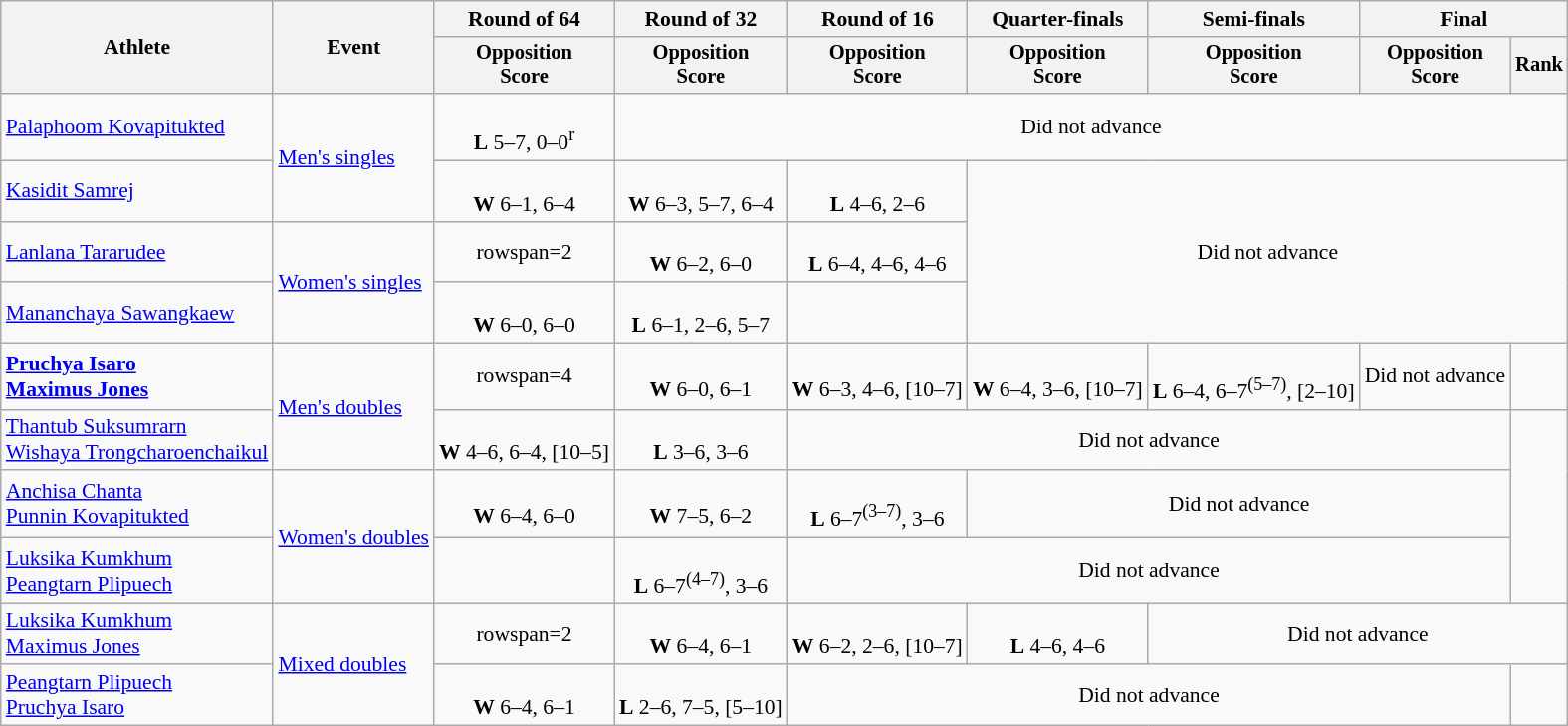<table class=wikitable style="font-size:90%; text-align:center;">
<tr>
<th rowspan="2">Athlete</th>
<th rowspan="2">Event</th>
<th>Round of 64</th>
<th>Round of 32</th>
<th>Round of 16</th>
<th>Quarter-finals</th>
<th>Semi-finals</th>
<th colspan=2>Final</th>
</tr>
<tr style="font-size:95%">
<th>Opposition<br>Score</th>
<th>Opposition<br>Score</th>
<th>Opposition<br>Score</th>
<th>Opposition<br>Score</th>
<th>Opposition<br>Score</th>
<th>Opposition<br>Score</th>
<th>Rank</th>
</tr>
<tr>
<td align=left><a href='#'>Palaphoom Kovapitukted</a></td>
<td align=left rowspan=2><a href='#'>Men's singles</a></td>
<td><br><strong>L</strong> 5–7, 0–0<sup>r</sup></td>
<td colspan=6>Did not advance</td>
</tr>
<tr>
<td align=left><a href='#'>Kasidit Samrej</a></td>
<td><br><strong>W</strong> 6–1, 6–4</td>
<td><br><strong>W</strong> 6–3, 5–7, 6–4</td>
<td><br><strong>L</strong> 4–6, 2–6</td>
<td rowspan=3 colspan=4>Did not advance</td>
</tr>
<tr>
<td align=left><a href='#'>Lanlana Tararudee</a></td>
<td align=left rowspan=2><a href='#'>Women's singles</a></td>
<td>rowspan=2 </td>
<td><br><strong>W</strong> 6–2, 6–0</td>
<td><br><strong>L</strong> 6–4, 4–6, 4–6</td>
</tr>
<tr>
<td align=left><a href='#'>Mananchaya Sawangkaew</a></td>
<td><br><strong>W</strong> 6–0, 6–0</td>
<td><br><strong>L</strong> 6–1, 2–6, 5–7</td>
</tr>
<tr>
<td align=left><strong><a href='#'>Pruchya Isaro</a><br><a href='#'>Maximus Jones</a></strong></td>
<td align=left rowspan=2><a href='#'>Men's doubles</a></td>
<td>rowspan=4 </td>
<td><br><strong>W</strong> 6–0, 6–1</td>
<td><br><strong>W</strong> 6–3, 4–6, [10–7]</td>
<td><br><strong>W</strong> 6–4, 3–6, [10–7]</td>
<td><br><strong>L</strong> 6–4, 6–7<sup>(5–7)</sup>, [2–10]</td>
<td>Did not advance</td>
<td></td>
</tr>
<tr>
<td align=left><a href='#'>Thantub Suksumrarn</a><br><a href='#'>Wishaya Trongcharoenchaikul</a></td>
<td><br><strong>W</strong> 4–6, 6–4, [10–5]</td>
<td><br><strong>L</strong> 3–6, 3–6</td>
<td colspan=4>Did not advance</td>
</tr>
<tr>
<td align=left><a href='#'>Anchisa Chanta</a><br><a href='#'>Punnin Kovapitukted</a></td>
<td align=left rowspan=2><a href='#'>Women's doubles</a></td>
<td><br><strong>W</strong> 6–4, 6–0</td>
<td><br><strong>W</strong> 7–5, 6–2</td>
<td><br><strong>L</strong> 6–7<sup>(3–7)</sup>, 3–6</td>
<td colspan=3>Did not advance</td>
</tr>
<tr>
<td align=left><a href='#'>Luksika Kumkhum</a><br><a href='#'>Peangtarn Plipuech</a></td>
<td></td>
<td><br><strong>L</strong> 6–7<sup>(4–7)</sup>, 3–6</td>
<td colspan=4>Did not advance</td>
</tr>
<tr>
<td align=left><a href='#'>Luksika Kumkhum</a><br><a href='#'>Maximus Jones</a></td>
<td align=left rowspan=2><a href='#'>Mixed doubles</a></td>
<td>rowspan=2 </td>
<td><br><strong>W</strong> 6–4, 6–1</td>
<td><br><strong>W</strong> 6–2, 2–6, [10–7]</td>
<td><br><strong>L</strong> 4–6, 4–6</td>
<td colspan=3>Did not advance</td>
</tr>
<tr>
<td align=left><a href='#'>Peangtarn Plipuech</a><br><a href='#'>Pruchya Isaro</a></td>
<td><br><strong>W</strong> 6–4, 6–1</td>
<td><br><strong>L</strong> 2–6, 7–5, [5–10]</td>
<td colspan=4>Did not advance</td>
</tr>
</table>
